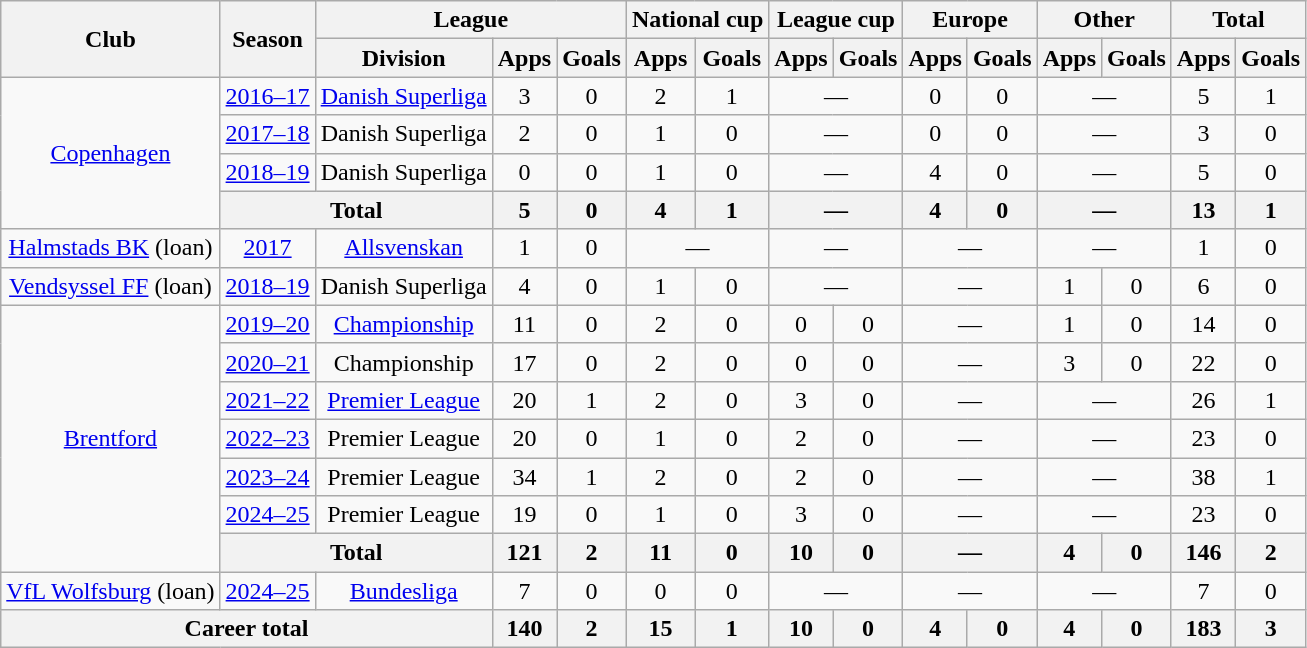<table class="wikitable" style="text-align: center">
<tr>
<th rowspan="2">Club</th>
<th rowspan="2">Season</th>
<th colspan="3">League</th>
<th colspan="2">National cup</th>
<th colspan="2">League cup</th>
<th colspan="2">Europe</th>
<th colspan="2">Other</th>
<th colspan="2">Total</th>
</tr>
<tr>
<th>Division</th>
<th>Apps</th>
<th>Goals</th>
<th>Apps</th>
<th>Goals</th>
<th>Apps</th>
<th>Goals</th>
<th>Apps</th>
<th>Goals</th>
<th>Apps</th>
<th>Goals</th>
<th>Apps</th>
<th>Goals</th>
</tr>
<tr>
<td rowspan="4"><a href='#'>Copenhagen</a></td>
<td><a href='#'>2016–17</a></td>
<td><a href='#'>Danish Superliga</a></td>
<td>3</td>
<td>0</td>
<td>2</td>
<td>1</td>
<td colspan="2">―</td>
<td>0</td>
<td>0</td>
<td colspan="2">―</td>
<td>5</td>
<td>1</td>
</tr>
<tr>
<td><a href='#'>2017–18</a></td>
<td>Danish Superliga</td>
<td>2</td>
<td>0</td>
<td>1</td>
<td>0</td>
<td colspan="2">―</td>
<td>0</td>
<td>0</td>
<td colspan="2">―</td>
<td>3</td>
<td>0</td>
</tr>
<tr>
<td><a href='#'>2018–19</a></td>
<td>Danish Superliga</td>
<td>0</td>
<td>0</td>
<td>1</td>
<td>0</td>
<td colspan="2">―</td>
<td>4</td>
<td>0</td>
<td colspan="2">―</td>
<td>5</td>
<td>0</td>
</tr>
<tr>
<th colspan="2">Total</th>
<th>5</th>
<th>0</th>
<th>4</th>
<th>1</th>
<th colspan="2">―</th>
<th>4</th>
<th>0</th>
<th colspan="2">―</th>
<th>13</th>
<th>1</th>
</tr>
<tr>
<td><a href='#'>Halmstads BK</a> (loan)</td>
<td><a href='#'>2017</a></td>
<td><a href='#'>Allsvenskan</a></td>
<td>1</td>
<td>0</td>
<td colspan="2">―</td>
<td colspan="2">―</td>
<td colspan="2">―</td>
<td colspan="2">―</td>
<td>1</td>
<td>0</td>
</tr>
<tr>
<td><a href='#'>Vendsyssel FF</a> (loan)</td>
<td><a href='#'>2018–19</a></td>
<td>Danish Superliga</td>
<td>4</td>
<td>0</td>
<td>1</td>
<td>0</td>
<td colspan="2">―</td>
<td colspan="2">―</td>
<td>1</td>
<td>0</td>
<td>6</td>
<td>0</td>
</tr>
<tr>
<td rowspan="7"><a href='#'>Brentford</a></td>
<td><a href='#'>2019–20</a></td>
<td><a href='#'>Championship</a></td>
<td>11</td>
<td>0</td>
<td>2</td>
<td>0</td>
<td>0</td>
<td>0</td>
<td colspan="2">―</td>
<td>1</td>
<td>0</td>
<td>14</td>
<td>0</td>
</tr>
<tr>
<td><a href='#'>2020–21</a></td>
<td>Championship</td>
<td>17</td>
<td>0</td>
<td>2</td>
<td>0</td>
<td>0</td>
<td>0</td>
<td colspan="2">―</td>
<td>3</td>
<td>0</td>
<td>22</td>
<td>0</td>
</tr>
<tr>
<td><a href='#'>2021–22</a></td>
<td><a href='#'>Premier League</a></td>
<td>20</td>
<td>1</td>
<td>2</td>
<td>0</td>
<td>3</td>
<td>0</td>
<td colspan="2">―</td>
<td colspan="2">―</td>
<td>26</td>
<td>1</td>
</tr>
<tr>
<td><a href='#'>2022–23</a></td>
<td>Premier League</td>
<td>20</td>
<td>0</td>
<td>1</td>
<td>0</td>
<td>2</td>
<td>0</td>
<td colspan="2">―</td>
<td colspan="2">―</td>
<td>23</td>
<td>0</td>
</tr>
<tr>
<td><a href='#'>2023–24</a></td>
<td>Premier League</td>
<td>34</td>
<td>1</td>
<td>2</td>
<td>0</td>
<td>2</td>
<td>0</td>
<td colspan="2">―</td>
<td colspan="2">―</td>
<td>38</td>
<td>1</td>
</tr>
<tr>
<td><a href='#'>2024–25</a></td>
<td>Premier League</td>
<td>19</td>
<td>0</td>
<td>1</td>
<td>0</td>
<td>3</td>
<td>0</td>
<td colspan="2">―</td>
<td colspan="2">―</td>
<td>23</td>
<td>0</td>
</tr>
<tr>
<th colspan="2">Total</th>
<th>121</th>
<th>2</th>
<th>11</th>
<th>0</th>
<th>10</th>
<th>0</th>
<th colspan="2">―</th>
<th>4</th>
<th>0</th>
<th>146</th>
<th>2</th>
</tr>
<tr>
<td><a href='#'>VfL Wolfsburg</a> (loan)</td>
<td><a href='#'>2024–25</a></td>
<td><a href='#'>Bundesliga</a></td>
<td>7</td>
<td>0</td>
<td>0</td>
<td>0</td>
<td colspan="2">―</td>
<td colspan="2">―</td>
<td colspan="2">―</td>
<td>7</td>
<td>0</td>
</tr>
<tr>
<th colspan="3">Career total</th>
<th>140</th>
<th>2</th>
<th>15</th>
<th>1</th>
<th>10</th>
<th>0</th>
<th>4</th>
<th>0</th>
<th>4</th>
<th>0</th>
<th>183</th>
<th>3</th>
</tr>
</table>
